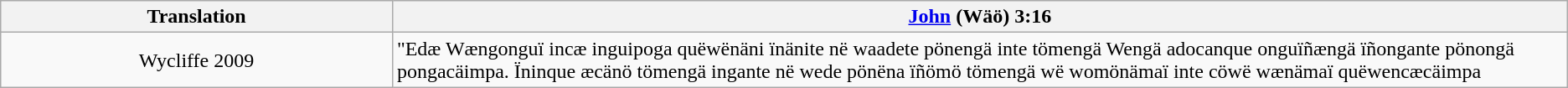<table class="wikitable">
<tr>
<th style="width:25%;">Translation</th>
<th><a href='#'>John</a> (Wäö) 3:16</th>
</tr>
<tr>
<td style="text-align:center;">Wycliffe 2009</td>
<td>"Edæ Wængonguï incæ inguipoga quëwënäni ïnänite në waadete pönengä inte tömengä Wengä adocanque onguïñængä ïñongante pönongä pongacäimpa. Ïninque æcänö tömengä ingante në wede pönëna ïñömö tömengä wë womönämaï inte cöwë wænämaï quëwencæcäimpa</td>
</tr>
</table>
